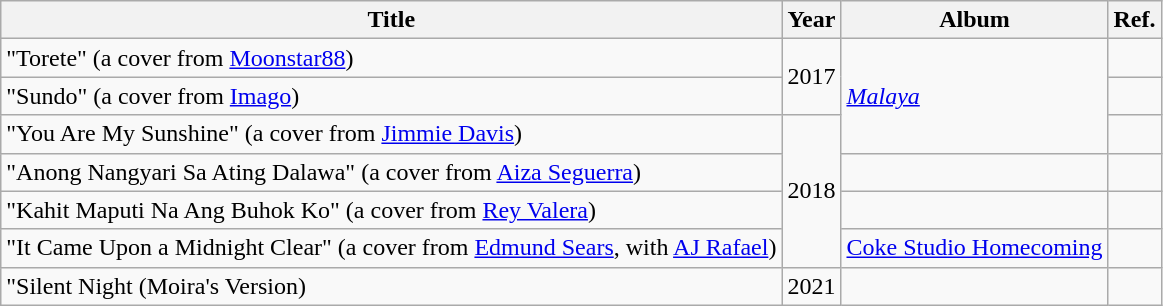<table class="wikitable plainrowheaders">
<tr>
<th>Title</th>
<th>Year</th>
<th>Album</th>
<th>Ref.</th>
</tr>
<tr>
<td>"Torete" <span> (a cover from <a href='#'>Moonstar88</a>)</span></td>
<td rowspan="2">2017</td>
<td rowspan="3"><em><a href='#'>Malaya</a></em></td>
<td></td>
</tr>
<tr>
<td>"Sundo" <span> (a cover from <a href='#'>Imago</a>)</span></td>
<td></td>
</tr>
<tr>
<td>"You Are My Sunshine" <span> (a cover from <a href='#'>Jimmie Davis</a>)</span></td>
<td rowspan="4">2018</td>
<td></td>
</tr>
<tr>
<td>"Anong Nangyari Sa Ating Dalawa" <span> (a cover from <a href='#'>Aiza Seguerra</a>)</span></td>
<td></td>
<td></td>
</tr>
<tr>
<td>"Kahit Maputi Na Ang Buhok Ko" <span> (a cover from <a href='#'>Rey Valera</a>)</span></td>
<td></td>
<td></td>
</tr>
<tr>
<td>"It Came Upon a Midnight Clear" <span> (a cover from <a href='#'>Edmund Sears</a>, with <a href='#'>AJ Rafael</a>)</span></td>
<td><a href='#'>Coke Studio Homecoming</a></td>
<td></td>
</tr>
<tr>
<td>"Silent Night (Moira's Version)</td>
<td>2021</td>
<td></td>
<td></td>
</tr>
</table>
